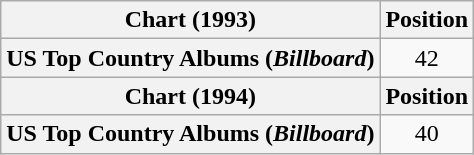<table class="wikitable plainrowheaders" style="text-align:center">
<tr>
<th scope="col">Chart (1993)</th>
<th scope="col">Position</th>
</tr>
<tr>
<th scope="row">US Top Country Albums (<em>Billboard</em>)</th>
<td>42</td>
</tr>
<tr>
<th scope="col">Chart (1994)</th>
<th scope="col">Position</th>
</tr>
<tr>
<th scope="row">US Top Country Albums (<em>Billboard</em>)</th>
<td>40</td>
</tr>
</table>
